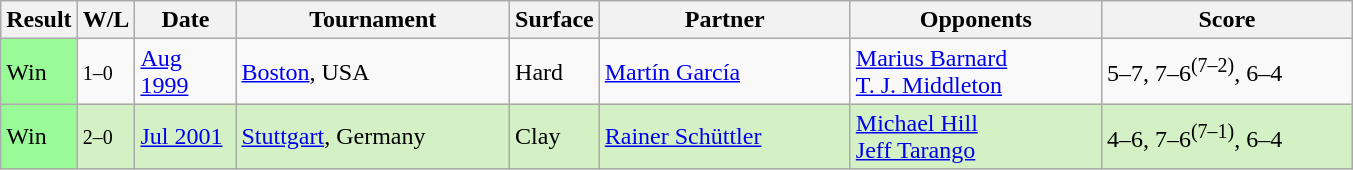<table class="sortable wikitable">
<tr>
<th style="width:40px">Result</th>
<th style="width:30px" class="unsortable">W/L</th>
<th style="width:60px">Date</th>
<th style="width:175px">Tournament</th>
<th style="width:50px">Surface</th>
<th style="width:160px">Partner</th>
<th style="width:160px">Opponents</th>
<th style="width:160px" class="unsortable">Score</th>
</tr>
<tr>
<td style="background:#98fb98;">Win</td>
<td><small>1–0</small></td>
<td><a href='#'>Aug 1999</a></td>
<td><a href='#'>Boston</a>, USA</td>
<td>Hard</td>
<td> <a href='#'>Martín García</a></td>
<td> <a href='#'>Marius Barnard</a><br> <a href='#'>T. J. Middleton</a></td>
<td>5–7, 7–6<sup>(7–2)</sup>, 6–4</td>
</tr>
<tr style="background:#d4f1c5;">
<td style="background:#98fb98;">Win</td>
<td><small>2–0</small></td>
<td><a href='#'>Jul 2001</a></td>
<td><a href='#'>Stuttgart</a>, Germany</td>
<td>Clay</td>
<td> <a href='#'>Rainer Schüttler</a></td>
<td> <a href='#'>Michael Hill</a><br>  <a href='#'>Jeff Tarango</a></td>
<td>4–6, 7–6<sup>(7–1)</sup>, 6–4</td>
</tr>
</table>
